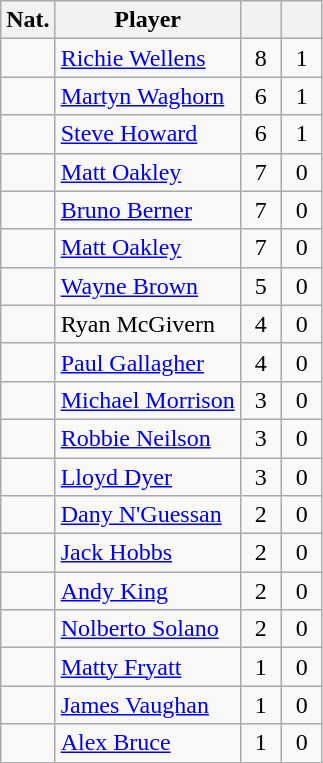<table class="wikitable">
<tr>
<th>Nat.</th>
<th>Player</th>
<th width=20></th>
<th width=20></th>
</tr>
<tr>
<td></td>
<td><a href='#'>Richie Wellens</a></td>
<td align=center>8</td>
<td align=center>1</td>
</tr>
<tr>
<td></td>
<td><a href='#'>Martyn Waghorn</a></td>
<td align=center>6</td>
<td align=center>1</td>
</tr>
<tr>
<td></td>
<td><a href='#'>Steve Howard</a></td>
<td align=center>6</td>
<td align=center>1</td>
</tr>
<tr>
<td></td>
<td><a href='#'>Matt Oakley</a></td>
<td align=center>7</td>
<td align=center>0</td>
</tr>
<tr>
<td></td>
<td><a href='#'>Bruno Berner</a></td>
<td align=center>7</td>
<td align=center>0</td>
</tr>
<tr>
<td></td>
<td><a href='#'>Matt Oakley</a></td>
<td align=center>7</td>
<td align=center>0</td>
</tr>
<tr>
<td></td>
<td><a href='#'>Wayne Brown</a></td>
<td align=center>5</td>
<td align=center>0</td>
</tr>
<tr>
<td></td>
<td>Ryan McGivern</td>
<td align=center>4</td>
<td align=center>0</td>
</tr>
<tr>
<td></td>
<td><a href='#'>Paul Gallagher</a></td>
<td align=center>4</td>
<td align=center>0</td>
</tr>
<tr>
<td></td>
<td><a href='#'>Michael Morrison</a></td>
<td align=center>3</td>
<td align=center>0</td>
</tr>
<tr>
<td></td>
<td><a href='#'>Robbie Neilson</a></td>
<td align=center>3</td>
<td align=center>0</td>
</tr>
<tr>
<td></td>
<td><a href='#'>Lloyd Dyer</a></td>
<td align=center>3</td>
<td align=center>0</td>
</tr>
<tr>
<td></td>
<td><a href='#'>Dany N'Guessan</a></td>
<td align=center>2</td>
<td align=center>0</td>
</tr>
<tr>
<td></td>
<td><a href='#'>Jack Hobbs</a></td>
<td align=center>2</td>
<td align=center>0</td>
</tr>
<tr>
<td></td>
<td><a href='#'>Andy King</a></td>
<td align=center>2</td>
<td align=center>0</td>
</tr>
<tr>
<td></td>
<td><a href='#'>Nolberto Solano</a></td>
<td align=center>2</td>
<td align=center>0</td>
</tr>
<tr>
<td></td>
<td><a href='#'>Matty Fryatt</a></td>
<td align=center>1</td>
<td align=center>0</td>
</tr>
<tr>
<td></td>
<td><a href='#'>James Vaughan</a></td>
<td align=center>1</td>
<td align=center>0</td>
</tr>
<tr>
<td></td>
<td><a href='#'>Alex Bruce</a></td>
<td align=center>1</td>
<td align=center>0</td>
</tr>
</table>
